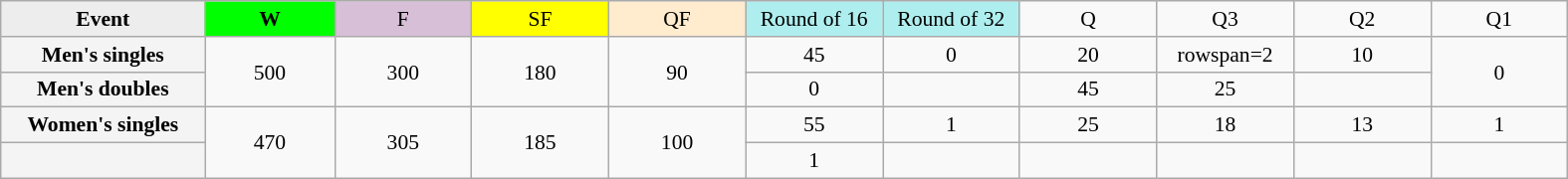<table class=wikitable style=font-size:90%;text-align:center>
<tr>
<td style="width:130px; background:#ededed;"><strong>Event</strong></td>
<td style="width:80px; background:lime;"><strong>W</strong></td>
<td style="width:85px; background:thistle;">F</td>
<td style="width:85px; background:#ff0;">SF</td>
<td style="width:85px; background:#ffebcd;">QF</td>
<td style="width:85px; background:#afeeee;">Round of 16</td>
<td style="width:85px; background:#afeeee;">Round of 32</td>
<td width=85>Q</td>
<td width=85>Q3</td>
<td width=85>Q2</td>
<td width=85>Q1</td>
</tr>
<tr>
<th style="background:#f4f4f4;">Men's singles</th>
<td rowspan=2>500</td>
<td rowspan=2>300</td>
<td rowspan=2>180</td>
<td rowspan=2>90</td>
<td>45</td>
<td>0</td>
<td>20</td>
<td>rowspan=2 </td>
<td>10</td>
<td rowspan=2>0</td>
</tr>
<tr>
<th style="background:#f4f4f4;">Men's doubles</th>
<td>0</td>
<td></td>
<td>45</td>
<td>25</td>
</tr>
<tr>
<th style="background:#f4f4f4;">Women's singles</th>
<td rowspan=2>470</td>
<td rowspan=2>305</td>
<td rowspan=2>185</td>
<td rowspan=2>100</td>
<td>55</td>
<td>1</td>
<td>25</td>
<td>18</td>
<td>13</td>
<td>1</td>
</tr>
<tr>
<th style="background:#f4f4f4;"></th>
<td>1</td>
<td></td>
<td></td>
<td></td>
<td></td>
<td></td>
</tr>
</table>
